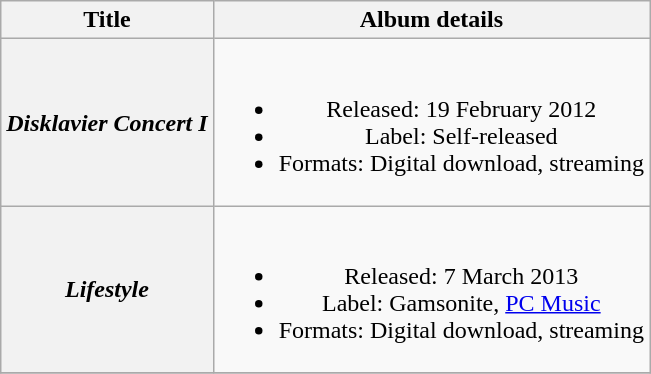<table class="wikitable plainrowheaders" style="text-align:center;">
<tr>
<th>Title</th>
<th>Album details</th>
</tr>
<tr>
<th scope="row"><em>Disklavier Concert I</em> <br></th>
<td><br><ul><li>Released: 19 February 2012</li><li>Label: Self-released</li><li>Formats: Digital download, streaming</li></ul></td>
</tr>
<tr>
<th scope="row"><em>Lifestyle</em> <br></th>
<td><br><ul><li>Released: 7 March 2013</li><li>Label: Gamsonite, <a href='#'>PC Music</a></li><li>Formats: Digital download, streaming</li></ul></td>
</tr>
<tr>
</tr>
</table>
